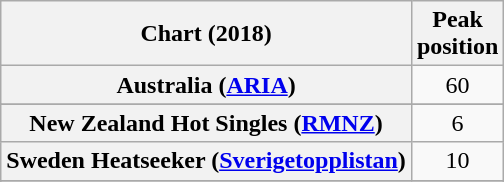<table class="wikitable sortable plainrowheaders" style="text-align:center">
<tr>
<th scope="col">Chart (2018)</th>
<th scope="col">Peak<br> position</th>
</tr>
<tr>
<th scope="row">Australia (<a href='#'>ARIA</a>)</th>
<td>60</td>
</tr>
<tr>
</tr>
<tr>
<th scope="row">New Zealand Hot Singles (<a href='#'>RMNZ</a>)</th>
<td>6</td>
</tr>
<tr>
<th scope="row">Sweden Heatseeker (<a href='#'>Sverigetopplistan</a>)</th>
<td>10</td>
</tr>
<tr>
</tr>
<tr>
</tr>
<tr>
</tr>
<tr>
</tr>
</table>
